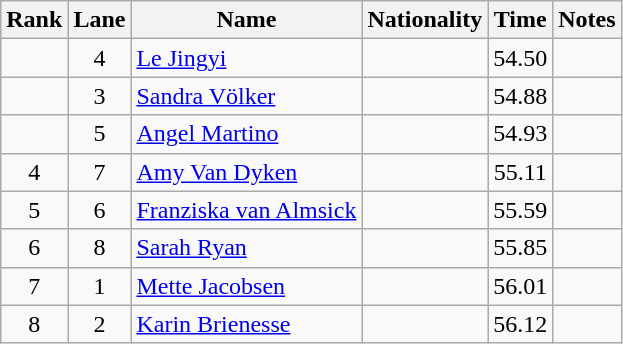<table class="wikitable sortable" style="text-align:center">
<tr>
<th>Rank</th>
<th>Lane</th>
<th>Name</th>
<th>Nationality</th>
<th>Time</th>
<th>Notes</th>
</tr>
<tr>
<td></td>
<td>4</td>
<td align=left><a href='#'>Le Jingyi</a></td>
<td align=left></td>
<td>54.50</td>
<td></td>
</tr>
<tr>
<td></td>
<td>3</td>
<td align=left><a href='#'>Sandra Völker</a></td>
<td align=left></td>
<td>54.88</td>
<td></td>
</tr>
<tr>
<td></td>
<td>5</td>
<td align=left><a href='#'>Angel Martino</a></td>
<td align=left></td>
<td>54.93</td>
<td></td>
</tr>
<tr>
<td>4</td>
<td>7</td>
<td align=left><a href='#'>Amy Van Dyken</a></td>
<td align=left></td>
<td>55.11</td>
<td></td>
</tr>
<tr>
<td>5</td>
<td>6</td>
<td align=left><a href='#'>Franziska van Almsick</a></td>
<td align=left></td>
<td>55.59</td>
<td></td>
</tr>
<tr>
<td>6</td>
<td>8</td>
<td align=left><a href='#'>Sarah Ryan</a></td>
<td align=left></td>
<td>55.85</td>
<td></td>
</tr>
<tr>
<td>7</td>
<td>1</td>
<td align=left><a href='#'>Mette Jacobsen</a></td>
<td align=left></td>
<td>56.01</td>
<td></td>
</tr>
<tr>
<td>8</td>
<td>2</td>
<td align=left><a href='#'>Karin Brienesse</a></td>
<td align=left></td>
<td>56.12</td>
<td></td>
</tr>
</table>
